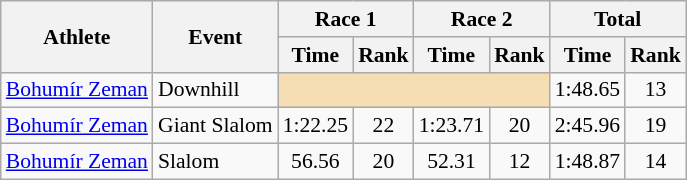<table class="wikitable" style="font-size:90%">
<tr>
<th rowspan="2">Athlete</th>
<th rowspan="2">Event</th>
<th colspan="2">Race 1</th>
<th colspan="2">Race 2</th>
<th colspan="2">Total</th>
</tr>
<tr>
<th>Time</th>
<th>Rank</th>
<th>Time</th>
<th>Rank</th>
<th>Time</th>
<th>Rank</th>
</tr>
<tr>
<td><a href='#'>Bohumír Zeman</a></td>
<td>Downhill</td>
<td colspan="4" bgcolor="wheat"></td>
<td align="center">1:48.65</td>
<td align="center">13</td>
</tr>
<tr>
<td><a href='#'>Bohumír Zeman</a></td>
<td>Giant Slalom</td>
<td align="center">1:22.25</td>
<td align="center">22</td>
<td align="center">1:23.71</td>
<td align="center">20</td>
<td align="center">2:45.96</td>
<td align="center">19</td>
</tr>
<tr>
<td><a href='#'>Bohumír Zeman</a></td>
<td>Slalom</td>
<td align="center">56.56</td>
<td align="center">20</td>
<td align="center">52.31</td>
<td align="center">12</td>
<td align="center">1:48.87</td>
<td align="center">14</td>
</tr>
</table>
